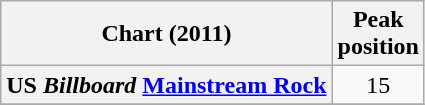<table class="wikitable sortable plainrowheaders" style="text-align:center">
<tr>
<th scope="col">Chart (2011)</th>
<th scope="col">Peak<br>position</th>
</tr>
<tr>
<th scope="row">US <em>Billboard</em> <a href='#'>Mainstream Rock</a></th>
<td>15</td>
</tr>
<tr>
</tr>
</table>
